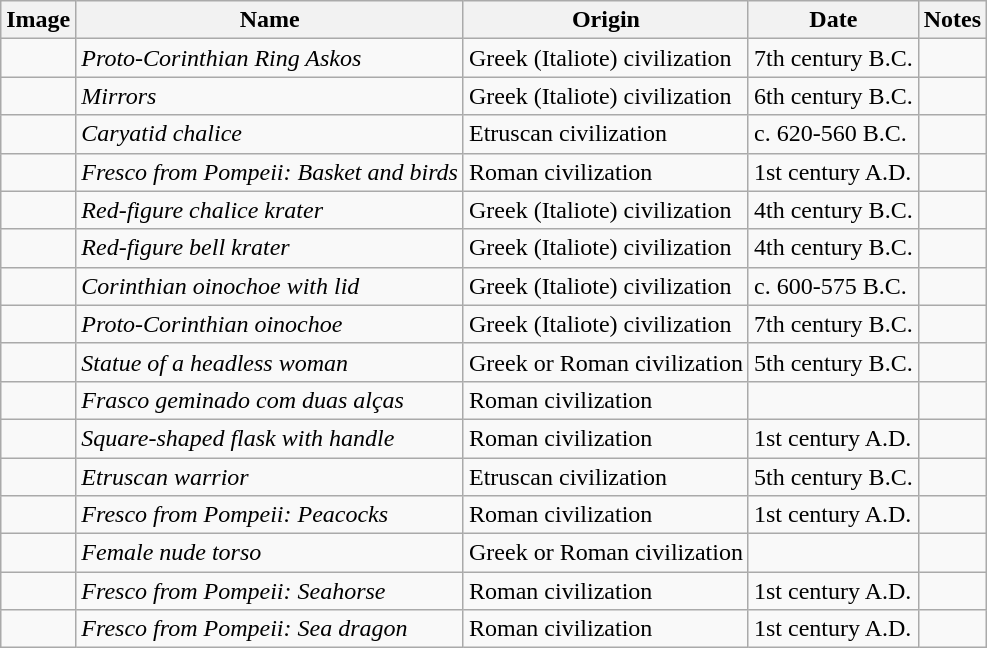<table class="wikitable sortable">
<tr>
<th>Image</th>
<th>Name</th>
<th>Origin</th>
<th>Date</th>
<th>Notes</th>
</tr>
<tr>
<td></td>
<td><em>Proto-Corinthian Ring Askos</em></td>
<td>Greek (Italiote) civilization</td>
<td>7th century B.C.</td>
<td></td>
</tr>
<tr>
<td></td>
<td><em>Mirrors</em></td>
<td>Greek (Italiote) civilization</td>
<td>6th century B.C.</td>
<td></td>
</tr>
<tr>
<td></td>
<td><em>Caryatid chalice</em></td>
<td>Etruscan civilization</td>
<td>c. 620-560 B.C.</td>
<td></td>
</tr>
<tr>
<td></td>
<td><em>Fresco from Pompeii: Basket and birds</em></td>
<td>Roman civilization</td>
<td>1st century A.D.</td>
<td></td>
</tr>
<tr>
<td></td>
<td><em>Red-figure chalice krater</em></td>
<td>Greek (Italiote) civilization</td>
<td>4th century B.C.</td>
<td></td>
</tr>
<tr>
<td></td>
<td><em>Red-figure bell krater</em></td>
<td>Greek (Italiote) civilization</td>
<td>4th century B.C.</td>
<td></td>
</tr>
<tr>
<td></td>
<td><em>Corinthian oinochoe with lid</em></td>
<td>Greek (Italiote) civilization</td>
<td>c. 600-575 B.C.</td>
<td></td>
</tr>
<tr>
<td></td>
<td><em>Proto-Corinthian oinochoe</em></td>
<td>Greek (Italiote) civilization</td>
<td>7th century B.C.</td>
<td></td>
</tr>
<tr>
<td></td>
<td><em>Statue of a headless woman</em></td>
<td>Greek or Roman civilization</td>
<td>5th century B.C.</td>
<td></td>
</tr>
<tr>
<td></td>
<td><em>Frasco geminado com duas alças</em></td>
<td>Roman civilization</td>
<td></td>
<td></td>
</tr>
<tr>
<td></td>
<td><em>Square-shaped flask with handle</em></td>
<td>Roman civilization</td>
<td>1st century A.D.</td>
<td></td>
</tr>
<tr>
<td></td>
<td><em>Etruscan warrior</em></td>
<td>Etruscan civilization</td>
<td>5th century B.C.</td>
<td></td>
</tr>
<tr>
<td></td>
<td><em>Fresco from Pompeii: Peacocks</em></td>
<td>Roman civilization</td>
<td>1st century A.D.</td>
<td></td>
</tr>
<tr>
<td></td>
<td><em>Female nude torso</em></td>
<td>Greek or Roman civilization</td>
<td></td>
<td></td>
</tr>
<tr>
<td></td>
<td><em>Fresco from Pompeii: Seahorse</em></td>
<td>Roman civilization</td>
<td>1st century A.D.</td>
<td></td>
</tr>
<tr>
<td></td>
<td><em>Fresco from Pompeii: Sea dragon</em></td>
<td>Roman civilization</td>
<td>1st century A.D.</td>
<td></td>
</tr>
</table>
